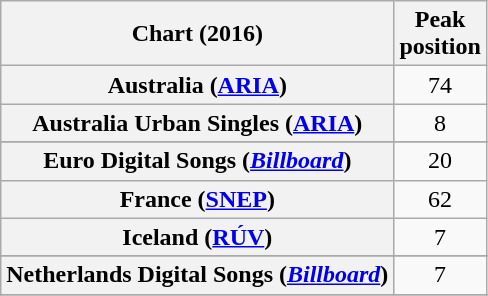<table class="wikitable sortable plainrowheaders" style="text-align:center;">
<tr>
<th scope="col">Chart (2016)</th>
<th scope="col">Peak<br>position</th>
</tr>
<tr>
<th scope="row">Australia (<a href='#'>ARIA</a>)</th>
<td>74</td>
</tr>
<tr>
<th scope="row">Australia Urban Singles (<a href='#'>ARIA</a>)</th>
<td>8</td>
</tr>
<tr>
</tr>
<tr>
<th scope="row">Euro Digital Songs (<a href='#'><em>Billboard</em></a>)</th>
<td>20</td>
</tr>
<tr>
<th scope="row">France (<a href='#'>SNEP</a>)</th>
<td>62</td>
</tr>
<tr>
<th scope="row">Iceland (<a href='#'>RÚV</a>)</th>
<td>7</td>
</tr>
<tr>
</tr>
<tr>
<th scope="row">Netherlands Digital Songs (<a href='#'><em>Billboard</em></a>)</th>
<td>7</td>
</tr>
<tr>
</tr>
<tr>
</tr>
<tr>
</tr>
<tr>
</tr>
<tr>
</tr>
<tr>
</tr>
<tr>
</tr>
<tr>
</tr>
<tr>
</tr>
<tr>
</tr>
</table>
